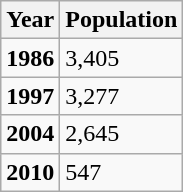<table class="wikitable">
<tr>
<th>Year</th>
<th>Population</th>
</tr>
<tr>
<td><strong>1986</strong></td>
<td>3,405</td>
</tr>
<tr>
<td><strong>1997</strong></td>
<td>3,277</td>
</tr>
<tr>
<td><strong>2004</strong></td>
<td>2,645</td>
</tr>
<tr>
<td><strong>2010</strong></td>
<td>547</td>
</tr>
</table>
